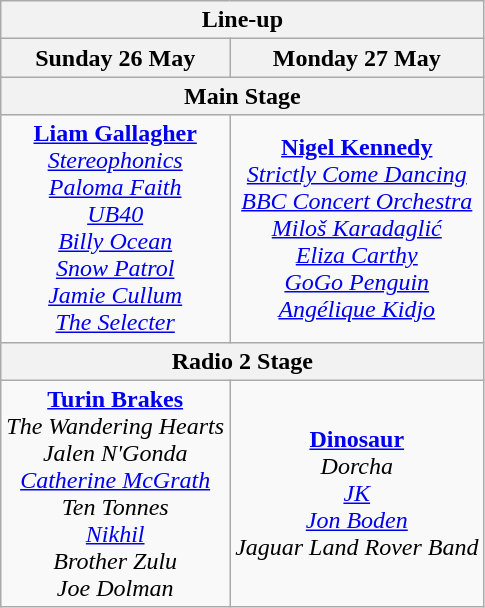<table class="wikitable collapsible" style="text-align:center;">
<tr>
<th colspan="2">Line-up</th>
</tr>
<tr>
<th>Sunday 26 May</th>
<th>Monday 27 May</th>
</tr>
<tr>
<th colspan="2">Main Stage</th>
</tr>
<tr>
<td><strong><a href='#'>Liam Gallagher</a></strong><br> <em><a href='#'>Stereophonics</a></em> <br> <em><a href='#'>Paloma Faith</a></em> <br> <em><a href='#'>UB40</a></em> <br> <em><a href='#'>Billy Ocean</a></em> <br> <em><a href='#'>Snow Patrol</a></em> <br> <em><a href='#'>Jamie Cullum</a></em> <br> <em><a href='#'>The Selecter</a></em></td>
<td><strong><a href='#'>Nigel Kennedy</a></strong><br> <em><a href='#'>Strictly Come Dancing</a></em> <br> <em><a href='#'>BBC Concert Orchestra</a></em> <br> <em><a href='#'>Miloš Karadaglić</a></em> <br> <em><a href='#'>Eliza Carthy</a></em> <br> <em><a href='#'>GoGo Penguin</a></em> <br> <em><a href='#'>Angélique Kidjo</a></em></td>
</tr>
<tr>
<th colspan="2">Radio 2 Stage</th>
</tr>
<tr>
<td><strong><a href='#'>Turin Brakes</a></strong><br> <em>The Wandering Hearts</em> <br> <em>Jalen N'Gonda</em> <br> <em><a href='#'>Catherine McGrath</a></em> <br> <em>Ten Tonnes</em> <br> <em><a href='#'>Nikhil</a></em> <br> <em>Brother Zulu</em> <br> <em>Joe Dolman</em></td>
<td><strong><a href='#'>Dinosaur</a></strong><br> <em>Dorcha</em> <br> <em><a href='#'>JK</a></em> <br> <em><a href='#'>Jon Boden</a></em> <br> <em>Jaguar Land Rover Band</em></td>
</tr>
</table>
